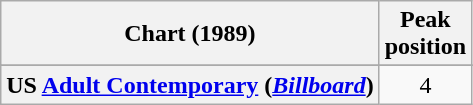<table class="wikitable sortable plainrowheaders" "style="text-align:center">
<tr>
<th scope=col>Chart (1989)</th>
<th scope=col>Peak<br>position</th>
</tr>
<tr>
</tr>
<tr>
<th scope=row>US <a href='#'>Adult Contemporary</a> (<em><a href='#'>Billboard</a></em>)</th>
<td align=center>4</td>
</tr>
</table>
